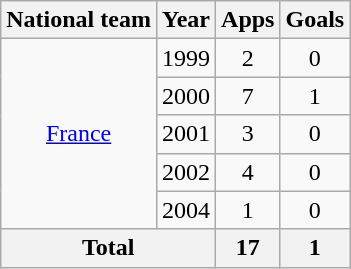<table class="wikitable" style="text-align: center;">
<tr>
<th>National team</th>
<th>Year</th>
<th>Apps</th>
<th>Goals</th>
</tr>
<tr>
<td rowspan="5"><a href='#'>France</a></td>
<td>1999</td>
<td>2</td>
<td>0</td>
</tr>
<tr>
<td>2000</td>
<td>7</td>
<td>1</td>
</tr>
<tr>
<td>2001</td>
<td>3</td>
<td>0</td>
</tr>
<tr>
<td>2002</td>
<td>4</td>
<td>0</td>
</tr>
<tr>
<td>2004</td>
<td>1</td>
<td>0</td>
</tr>
<tr>
<th colspan="2">Total</th>
<th>17</th>
<th>1</th>
</tr>
</table>
